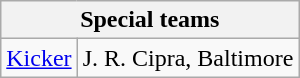<table class="wikitable">
<tr>
<th colspan="6">Special teams</th>
</tr>
<tr>
<td><a href='#'>Kicker</a></td>
<td>J. R. Cipra, Baltimore</td>
</tr>
</table>
